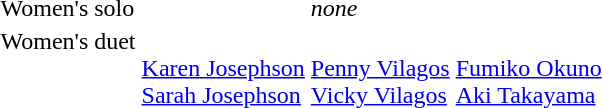<table>
<tr valign="top">
<td rowspan=2>Women's solo</td>
<td></td>
<td rowspan=2><em>none</em></td>
<td rowspan=2></td>
</tr>
<tr>
<td></td>
</tr>
<tr valign="top">
<td>Women's duet</td>
<td><br><a href='#'>Karen Josephson</a><br><a href='#'>Sarah Josephson</a></td>
<td><br><a href='#'>Penny Vilagos</a><br><a href='#'>Vicky Vilagos</a></td>
<td><br><a href='#'>Fumiko Okuno</a><br><a href='#'>Aki Takayama</a></td>
</tr>
</table>
